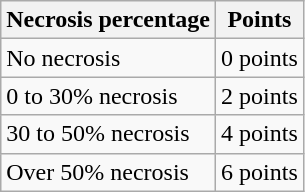<table class="wikitable">
<tr>
<th>Necrosis percentage</th>
<th>Points</th>
</tr>
<tr>
<td>No necrosis</td>
<td>0 points</td>
</tr>
<tr>
<td>0 to 30% necrosis</td>
<td>2 points</td>
</tr>
<tr>
<td>30 to 50% necrosis</td>
<td>4 points</td>
</tr>
<tr>
<td>Over 50% necrosis</td>
<td>6 points</td>
</tr>
</table>
